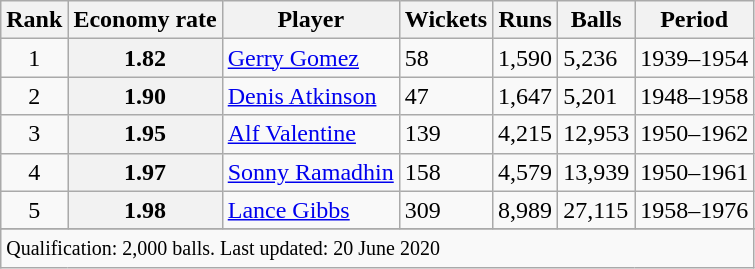<table class="wikitable plainrowheaders sortable">
<tr>
<th scope=col>Rank</th>
<th scope=col>Economy rate</th>
<th scope=col>Player</th>
<th scope=col>Wickets</th>
<th scope=col>Runs</th>
<th scope=col>Balls</th>
<th scope=col>Period</th>
</tr>
<tr>
<td align=center>1</td>
<th>1.82</th>
<td><a href='#'>Gerry Gomez</a></td>
<td>58</td>
<td>1,590</td>
<td>5,236</td>
<td>1939–1954</td>
</tr>
<tr>
<td align=center>2</td>
<th>1.90</th>
<td><a href='#'>Denis Atkinson</a></td>
<td>47</td>
<td>1,647</td>
<td>5,201</td>
<td>1948–1958</td>
</tr>
<tr>
<td align=center>3</td>
<th>1.95</th>
<td><a href='#'>Alf Valentine</a></td>
<td>139</td>
<td>4,215</td>
<td>12,953</td>
<td>1950–1962</td>
</tr>
<tr>
<td align=center>4</td>
<th>1.97</th>
<td><a href='#'>Sonny Ramadhin</a></td>
<td>158</td>
<td>4,579</td>
<td>13,939</td>
<td>1950–1961</td>
</tr>
<tr>
<td align=center>5</td>
<th>1.98</th>
<td><a href='#'>Lance Gibbs</a></td>
<td>309</td>
<td>8,989</td>
<td>27,115</td>
<td>1958–1976</td>
</tr>
<tr>
</tr>
<tr class=sortbottom>
<td colspan=7><small>Qualification: 2,000 balls. Last updated: 20 June 2020</small></td>
</tr>
</table>
